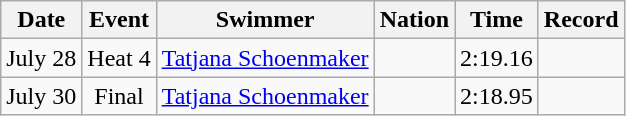<table class="wikitable sortable" style="text-align:center" style=text-align:center>
<tr>
<th>Date</th>
<th>Event</th>
<th>Swimmer</th>
<th>Nation</th>
<th>Time</th>
<th>Record</th>
</tr>
<tr>
<td>July 28</td>
<td>Heat 4</td>
<td align=left><a href='#'>Tatjana Schoenmaker</a></td>
<td align=left></td>
<td>2:19.16</td>
<td></td>
</tr>
<tr>
<td>July 30</td>
<td>Final</td>
<td align=left><a href='#'>Tatjana Schoenmaker</a></td>
<td align=left></td>
<td>2:18.95</td>
<td></td>
</tr>
</table>
